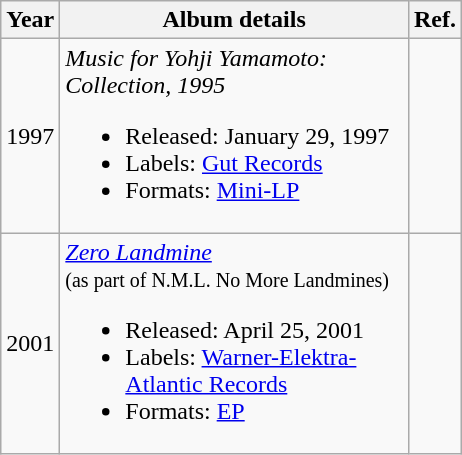<table class="wikitable">
<tr>
<th>Year</th>
<th style="width:225px;">Album details</th>
<th>Ref.</th>
</tr>
<tr>
<td>1997</td>
<td align="left"><em>Music for Yohji Yamamoto: Collection, 1995</em><br><ul><li>Released: January 29, 1997</li><li>Labels: <a href='#'>Gut Records</a></li><li>Formats: <a href='#'>Mini-LP</a></li></ul></td>
<td style="text-align:center;"></td>
</tr>
<tr>
<td>2001</td>
<td align="left"><em><a href='#'>Zero Landmine</a></em><br><small>(as part of N.M.L. No More Landmines)</small><br><ul><li>Released: April 25, 2001</li><li>Labels: <a href='#'>Warner-Elektra-Atlantic Records</a></li><li>Formats: <a href='#'>EP</a></li></ul></td>
<td style="text-align:center;"></td>
</tr>
</table>
